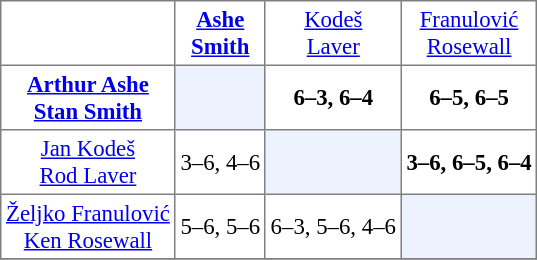<table cellpadding="3" cellspacing="0" border="1" style="font-size: 95%; border: gray solid 1px; border-collapse: collapse;">
<tr align=center>
<td></td>
<td> <strong><a href='#'>Ashe</a></strong><br> <strong><a href='#'>Smith</a></strong></td>
<td> <a href='#'>Kodeš</a> <br>  <a href='#'>Laver</a></td>
<td> <a href='#'>Franulović</a><br> <a href='#'>Rosewall</a></td>
</tr>
<tr align=center>
<td> <strong><a href='#'>Arthur Ashe</a></strong><br> <strong><a href='#'>Stan Smith</a></strong></td>
<td bgcolor="#EDF3FE"></td>
<td><strong>6–3, 6–4</strong></td>
<td><strong>6–5, 6–5</strong></td>
</tr>
<tr align=center>
<td> <a href='#'>Jan Kodeš</a><br> <a href='#'>Rod Laver</a></td>
<td>3–6, 4–6</td>
<td bgcolor="#EDF3FE"></td>
<td><strong>3–6, 6–5, 6–4</strong></td>
</tr>
<tr align=center>
<td> <a href='#'>Željko Franulović</a><br> <a href='#'>Ken Rosewall</a></td>
<td>5–6, 5–6</td>
<td>6–3, 5–6, 4–6</td>
<td bgcolor="#EDF3FE"></td>
</tr>
<tr>
</tr>
</table>
